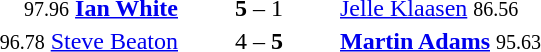<table style="text-align:center">
<tr>
<th width=223></th>
<th width=100></th>
<th width=223></th>
</tr>
<tr>
<td align=right><small><span>97.96</span></small> <strong><a href='#'>Ian White</a></strong> </td>
<td><strong>5</strong> – 1</td>
<td align=left> <a href='#'>Jelle Klaasen</a> <small><span>86.56</span></small></td>
</tr>
<tr>
<td align=right><small><span>96.78</span></small> <a href='#'>Steve Beaton</a> </td>
<td>4 – <strong>5</strong></td>
<td align=left> <strong><a href='#'>Martin Adams</a></strong> <small><span>95.63</span></small></td>
</tr>
</table>
